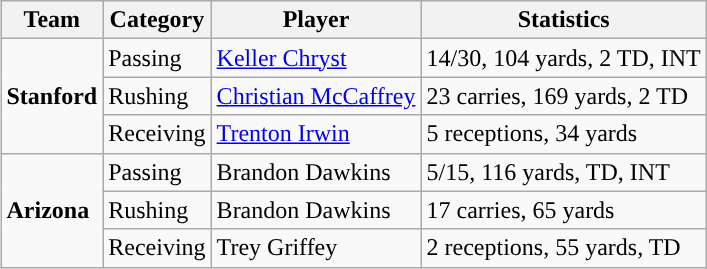<table class="wikitable" style="float: right;">
<tr>
<th>Team</th>
<th>Category</th>
<th>Player</th>
<th>Statistics</th>
</tr>
<tr>
<td rowspan=3><strong>Stanford</strong></td>
<td>Passing</td>
<td><a href='#'>Keller Chryst</a></td>
<td>14/30, 104 yards, 2 TD, INT</td>
</tr>
<tr>
<td>Rushing</td>
<td><a href='#'>Christian McCaffrey</a></td>
<td>23 carries, 169 yards, 2 TD</td>
</tr>
<tr>
<td>Receiving</td>
<td><a href='#'>Trenton Irwin</a></td>
<td>5 receptions, 34 yards</td>
</tr>
<tr>
<td rowspan=3><strong>Arizona</strong></td>
<td>Passing</td>
<td>Brandon Dawkins</td>
<td>5/15, 116 yards, TD, INT</td>
</tr>
<tr>
<td>Rushing</td>
<td>Brandon Dawkins</td>
<td>17 carries, 65 yards</td>
</tr>
<tr>
<td>Receiving</td>
<td>Trey Griffey</td>
<td>2 receptions, 55 yards, TD</td>
</tr>
</table>
